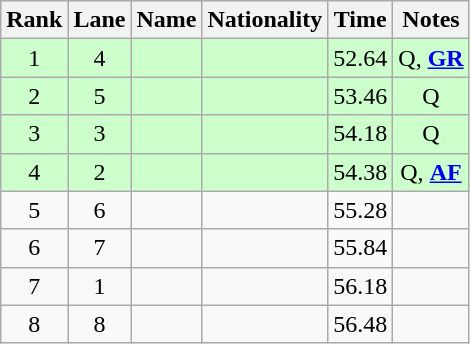<table class="wikitable sortable" style="text-align:center">
<tr>
<th>Rank</th>
<th>Lane</th>
<th>Name</th>
<th>Nationality</th>
<th>Time</th>
<th>Notes</th>
</tr>
<tr bgcolor=ccffcc>
<td>1</td>
<td>4</td>
<td align="left"></td>
<td align="left"></td>
<td>52.64</td>
<td>Q, <strong><a href='#'>GR</a></strong></td>
</tr>
<tr bgcolor=ccffcc>
<td>2</td>
<td>5</td>
<td align="left"></td>
<td align="left"></td>
<td>53.46</td>
<td>Q</td>
</tr>
<tr bgcolor=ccffcc>
<td>3</td>
<td>3</td>
<td align="left"></td>
<td align="left"></td>
<td>54.18</td>
<td>Q</td>
</tr>
<tr bgcolor=ccffcc>
<td>4</td>
<td>2</td>
<td align="left"></td>
<td align="left"></td>
<td>54.38</td>
<td>Q, <strong><a href='#'>AF</a></strong></td>
</tr>
<tr>
<td>5</td>
<td>6</td>
<td align="left"></td>
<td align="left"></td>
<td>55.28</td>
<td></td>
</tr>
<tr>
<td>6</td>
<td>7</td>
<td align="left"></td>
<td align="left"></td>
<td>55.84</td>
<td></td>
</tr>
<tr>
<td>7</td>
<td>1</td>
<td align="left"></td>
<td align="left"></td>
<td>56.18</td>
<td></td>
</tr>
<tr>
<td>8</td>
<td>8</td>
<td align="left"></td>
<td align="left"></td>
<td>56.48</td>
<td></td>
</tr>
</table>
